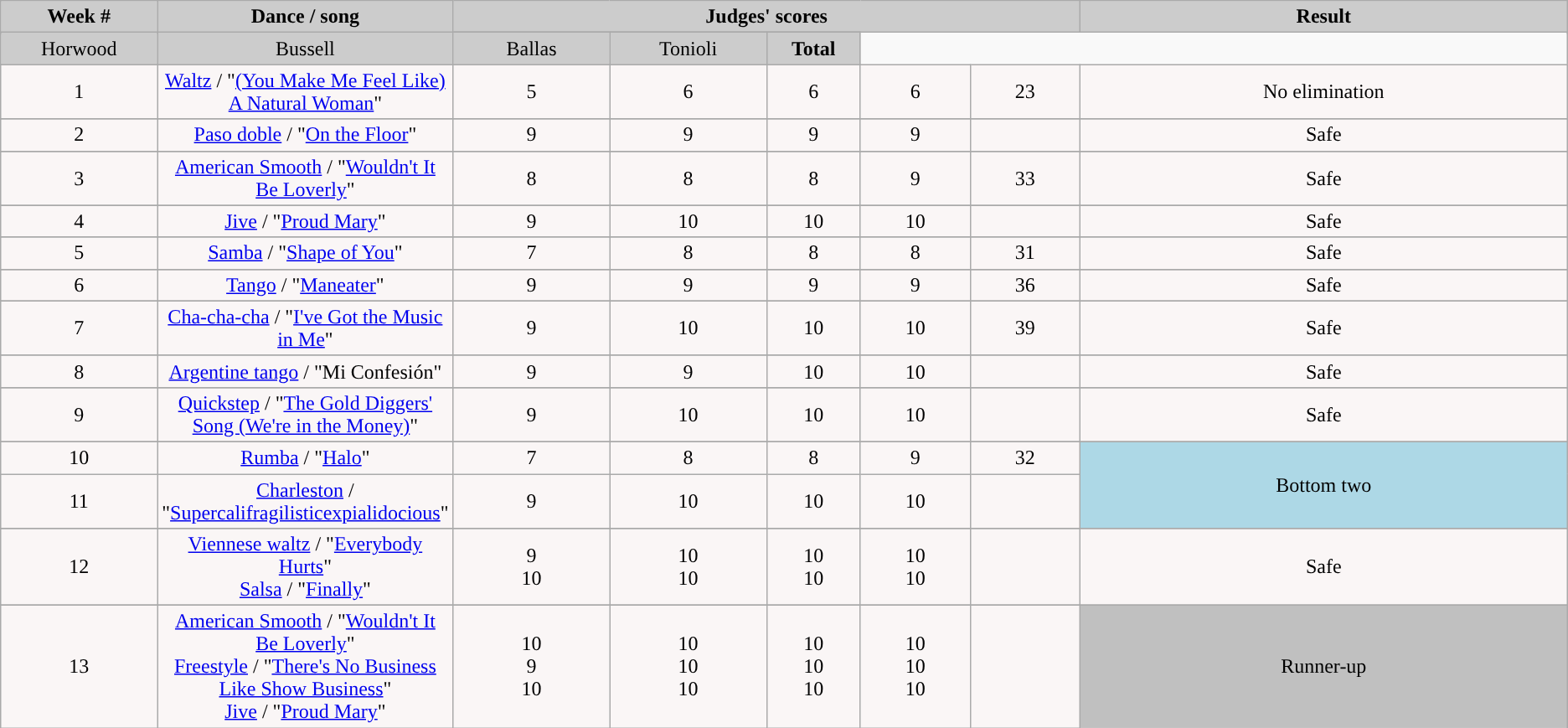<table class="wikitable collapsible collapsed">
<tr>
<td rowspan="2" style="background:#CCCCCC;" align="Center"><strong>Week #</strong></td>
<td rowspan="2" style="background:#CCCCCC;" align="Center"><strong>Dance / song</strong></td>
<td colspan="5" style="background:#CCCCCC;" align="Center"><strong>Judges' scores</strong></td>
<td rowspan="2" style="background:#CCCCCC;" align="Center"><strong>Result</strong></td>
</tr>
<tr>
</tr>
<tr>
<td style="background:#CCCCCC;" width="10%" align="center">Horwood</td>
<td style="background:#CCCCCC;" width="10%" align="center">Bussell</td>
<td style="background:#CCCCCC;" width="10%" align="center">Ballas</td>
<td style="background:#CCCCCC;" width="10%" align="center">Tonioli</td>
<td style="background:#CCCCCC;" width="6%" align="center"><strong>Total</strong></td>
</tr>
<tr>
</tr>
<tr>
<td style="text-align:center; background:#faf6f6;">1</td>
<td style="text-align:center; background:#faf6f6;"><a href='#'>Waltz</a> / "<a href='#'>(You Make Me Feel Like) A Natural Woman</a>"</td>
<td style="text-align:center; background:#faf6f6;">5</td>
<td style="text-align:center; background:#faf6f6;">6</td>
<td style="text-align:center; background:#faf6f6;">6</td>
<td style="text-align:center; background:#faf6f6;">6</td>
<td style="text-align:center; background:#faf6f6;">23</td>
<td style="text-align:center; background:#faf6f6;">No elimination</td>
</tr>
<tr>
</tr>
<tr>
<td style="text-align:center; background:#faf6f6;">2</td>
<td style="text-align:center; background:#faf6f6;"><a href='#'>Paso doble</a> / "<a href='#'>On the Floor</a>"</td>
<td style="text-align:center; background:#faf6f6;">9</td>
<td style="text-align:center; background:#faf6f6;">9</td>
<td style="text-align:center; background:#faf6f6;">9</td>
<td style="text-align:center; background:#faf6f6;">9</td>
<td style="text-align:center; background:#faf6f6;"></td>
<td style="text-align:center; background:#faf6f6;">Safe</td>
</tr>
<tr>
</tr>
<tr>
<td style="text-align:center; background:#faf6f6;">3</td>
<td style="text-align:center; background:#faf6f6;"><a href='#'>American Smooth</a> / "<a href='#'>Wouldn't It Be Loverly</a>"</td>
<td style="text-align:center; background:#faf6f6;">8</td>
<td style="text-align:center; background:#faf6f6;">8</td>
<td style="text-align:center; background:#faf6f6;">8</td>
<td style="text-align:center; background:#faf6f6;">9</td>
<td style="text-align:center; background:#faf6f6;">33</td>
<td style="text-align:center; background:#faf6f6;">Safe</td>
</tr>
<tr>
</tr>
<tr>
<td style="text-align:center; background:#faf6f6">4</td>
<td style="text-align:center; background:#faf6f6"><a href='#'>Jive</a> / "<a href='#'>Proud Mary</a>"</td>
<td style="text-align:center; background:#faf6f6">9</td>
<td style="text-align:center; background:#faf6f6">10</td>
<td style="text-align:center; background:#faf6f6">10</td>
<td style="text-align:center; background:#faf6f6">10</td>
<td style="text-align:center; background:#faf6f6"></td>
<td style="text-align:center; background:#faf6f6">Safe</td>
</tr>
<tr>
</tr>
<tr>
<td style="text-align:center; background:#faf6f6">5</td>
<td style="text-align:center; background:#faf6f6"><a href='#'>Samba</a> / "<a href='#'>Shape of You</a>"</td>
<td style="text-align:center; background:#faf6f6">7</td>
<td style="text-align:center; background:#faf6f6">8</td>
<td style="text-align:center; background:#faf6f6">8</td>
<td style="text-align:center; background:#faf6f6">8</td>
<td style="text-align:center; background:#faf6f6">31</td>
<td style="text-align:center; background:#faf6f6">Safe</td>
</tr>
<tr>
</tr>
<tr>
<td style="text-align:center; background:#faf6f6">6</td>
<td style="text-align:center; background:#faf6f6"><a href='#'>Tango</a> / "<a href='#'>Maneater</a>"</td>
<td style="text-align:center; background:#faf6f6">9</td>
<td style="text-align:center; background:#faf6f6">9</td>
<td style="text-align:center; background:#faf6f6">9</td>
<td style="text-align:center; background:#faf6f6">9</td>
<td style="text-align:center; background:#faf6f6">36</td>
<td style="text-align:center; background:#faf6f6">Safe</td>
</tr>
<tr>
</tr>
<tr>
<td style="text-align:center; background:#faf6f6">7</td>
<td style="text-align:center; background:#faf6f6"><a href='#'>Cha-cha-cha</a> / "<a href='#'>I've Got the Music in Me</a>"</td>
<td style="text-align:center; background:#faf6f6">9</td>
<td style="text-align:center; background:#faf6f6">10</td>
<td style="text-align:center; background:#faf6f6">10</td>
<td style="text-align:center; background:#faf6f6">10</td>
<td style="text-align:center; background:#faf6f6">39</td>
<td style="text-align:center; background:#faf6f6">Safe</td>
</tr>
<tr>
</tr>
<tr>
<td style="text-align:center; background:#faf6f6">8</td>
<td style="text-align:center; background:#faf6f6"><a href='#'>Argentine tango</a> / "Mi Confesión"</td>
<td style="text-align:center; background:#faf6f6">9</td>
<td style="text-align:center; background:#faf6f6">9</td>
<td style="text-align:center; background:#faf6f6">10</td>
<td style="text-align:center; background:#faf6f6">10</td>
<td style="text-align:center; background:#faf6f6"></td>
<td style="text-align:center; background:#faf6f6">Safe</td>
</tr>
<tr>
</tr>
<tr>
<td style="text-align:center; background:#faf6f6">9</td>
<td style="text-align:center; background:#faf6f6"><a href='#'>Quickstep</a> / "<a href='#'>The Gold Diggers' Song (We're in the Money)</a>"</td>
<td style="text-align:center; background:#faf6f6">9</td>
<td style="text-align:center; background:#faf6f6">10</td>
<td style="text-align:center; background:#faf6f6">10</td>
<td style="text-align:center; background:#faf6f6">10</td>
<td style="text-align:center; background:#faf6f6"></td>
<td style="text-align:center; background:#faf6f6">Safe</td>
</tr>
<tr>
</tr>
<tr>
</tr>
<tr style="text-align: center; background:#faf6f6;">
<td>10</td>
<td><a href='#'>Rumba</a> / "<a href='#'>Halo</a>"</td>
<td>7</td>
<td>8</td>
<td>8</td>
<td>9</td>
<td>32</td>
<td rowspan="2" bgcolor="lightblue">Bottom two</td>
</tr>
<tr style="text-align: center; background:#faf6f6;">
<td>11</td>
<td><a href='#'>Charleston</a> / "<a href='#'>Supercalifragilisticexpialidocious</a>"</td>
<td>9</td>
<td>10</td>
<td>10</td>
<td>10</td>
<td></td>
</tr>
<tr>
</tr>
<tr style="text-align: center; background:#faf6f6;">
<td>12</td>
<td style="text-align:center; background:#faf6f6;"><a href='#'>Viennese waltz</a> / "<a href='#'>Everybody Hurts</a>"<br><a href='#'>Salsa</a> / "<a href='#'>Finally</a>"</td>
<td style="text-align:center; background:#faf6f6;">9<br>10</td>
<td style="text-align:center; background:#faf6f6;">10<br>10</td>
<td style="text-align:center; background:#faf6f6;">10<br>10</td>
<td style="text-align:center; background:#faf6f6;">10<br>10</td>
<td style="text-align:center; background:#faf6f6;"><br></td>
<td style="text-align:center; background:#faf6f6;">Safe</td>
</tr>
<tr>
</tr>
<tr style="text-align: center; background:#faf6f6;">
<td>13</td>
<td style="text-align:center; background:#faf6f6;"><a href='#'>American Smooth</a> / "<a href='#'>Wouldn't It Be Loverly</a>"<br><a href='#'>Freestyle</a> / "<a href='#'>There's No Business Like Show Business</a>"<br><a href='#'>Jive</a> / "<a href='#'>Proud Mary</a>"</td>
<td style="text-align:center; background:#faf6f6;">10<br>9<br>10</td>
<td style="text-align:center; background:#faf6f6;">10<br>10<br>10</td>
<td style="text-align:center; background:#faf6f6;">10<br>10<br>10</td>
<td style="text-align:center; background:#faf6f6;">10<br>10<br>10</td>
<td style="text-align:center; background:#faf6f6;"><br><br></td>
<td align="center" style="Text-align:center; background:Silver">Runner-up</td>
</tr>
</table>
